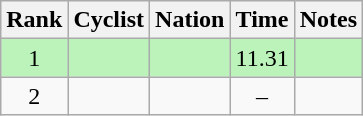<table class="wikitable sortable" style="text-align:center">
<tr>
<th>Rank</th>
<th>Cyclist</th>
<th>Nation</th>
<th>Time</th>
<th>Notes</th>
</tr>
<tr bgcolor=bbf3bb>
<td>1</td>
<td align=left></td>
<td align=left></td>
<td>11.31</td>
<td></td>
</tr>
<tr>
<td>2</td>
<td align=left></td>
<td align=left></td>
<td>–</td>
<td></td>
</tr>
</table>
